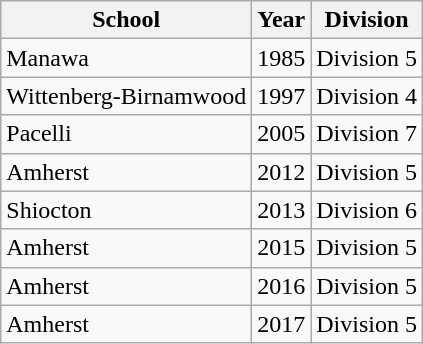<table class="wikitable">
<tr>
<th>School</th>
<th>Year</th>
<th>Division</th>
</tr>
<tr>
<td>Manawa</td>
<td>1985</td>
<td>Division 5</td>
</tr>
<tr>
<td>Wittenberg-Birnamwood</td>
<td>1997</td>
<td>Division 4</td>
</tr>
<tr>
<td>Pacelli</td>
<td>2005</td>
<td>Division 7</td>
</tr>
<tr>
<td>Amherst</td>
<td>2012</td>
<td>Division 5</td>
</tr>
<tr>
<td>Shiocton</td>
<td>2013</td>
<td>Division 6</td>
</tr>
<tr>
<td>Amherst</td>
<td>2015</td>
<td>Division 5</td>
</tr>
<tr>
<td>Amherst</td>
<td>2016</td>
<td>Division 5</td>
</tr>
<tr>
<td>Amherst</td>
<td>2017</td>
<td>Division 5</td>
</tr>
</table>
